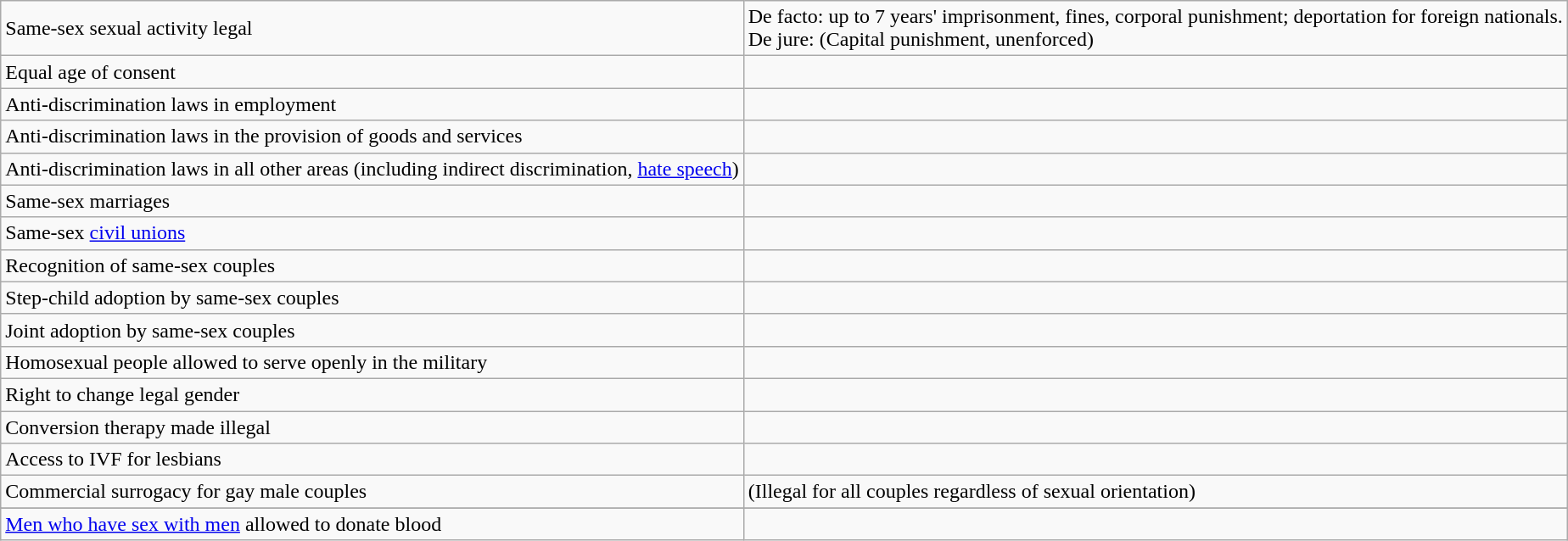<table class="wikitable">
<tr>
<td>Same-sex sexual activity legal</td>
<td> De facto: up to 7 years' imprisonment, fines, corporal punishment; deportation for foreign nationals.<br> De jure: (Capital punishment, unenforced)</td>
</tr>
<tr>
<td>Equal age of consent</td>
<td></td>
</tr>
<tr>
<td>Anti-discrimination laws in employment</td>
<td></td>
</tr>
<tr>
<td>Anti-discrimination laws in the provision of goods and services</td>
<td></td>
</tr>
<tr>
<td>Anti-discrimination laws in all other areas (including indirect discrimination, <a href='#'>hate speech</a>)</td>
<td></td>
</tr>
<tr>
<td>Same-sex marriages</td>
<td></td>
</tr>
<tr>
<td>Same-sex <a href='#'>civil unions</a></td>
<td></td>
</tr>
<tr>
<td>Recognition of same-sex couples</td>
<td></td>
</tr>
<tr>
<td>Step-child adoption by same-sex couples</td>
<td></td>
</tr>
<tr>
<td>Joint adoption by same-sex couples</td>
<td></td>
</tr>
<tr>
<td>Homosexual people allowed to serve openly in the military</td>
<td></td>
</tr>
<tr>
<td>Right to change legal gender</td>
<td></td>
</tr>
<tr>
<td>Conversion therapy made illegal</td>
<td></td>
</tr>
<tr>
<td>Access to IVF for lesbians</td>
<td></td>
</tr>
<tr>
<td>Commercial surrogacy for gay male couples</td>
<td> (Illegal for all couples regardless of sexual orientation)</td>
</tr>
<tr>
</tr>
<tr>
<td><a href='#'>Men who have sex with men</a> allowed to donate blood</td>
<td></td>
</tr>
</table>
